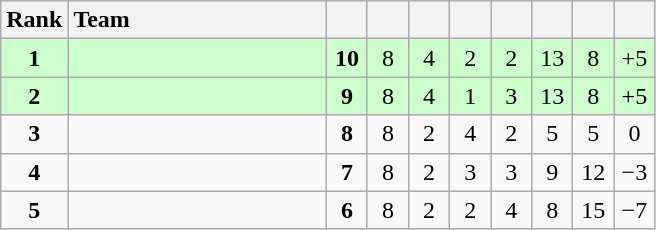<table class="wikitable" style="text-align: center;">
<tr>
<th width=30>Rank</th>
<th width=165 style="text-align:left;">Team</th>
<th width=20></th>
<th width=20></th>
<th width=20></th>
<th width=20></th>
<th width=20></th>
<th width=20></th>
<th width=20></th>
<th width=20></th>
</tr>
<tr style="background:#ccffcc;">
<td><strong>1</strong></td>
<td style="text-align:left;"></td>
<td><strong>10</strong></td>
<td>8</td>
<td>4</td>
<td>2</td>
<td>2</td>
<td>13</td>
<td>8</td>
<td>+5</td>
</tr>
<tr style="background:#ccffcc;">
<td><strong>2</strong></td>
<td style="text-align:left;"></td>
<td><strong>9</strong></td>
<td>8</td>
<td>4</td>
<td>1</td>
<td>3</td>
<td>13</td>
<td>8</td>
<td>+5</td>
</tr>
<tr>
<td><strong>3</strong></td>
<td style="text-align:left;"></td>
<td><strong>8</strong></td>
<td>8</td>
<td>2</td>
<td>4</td>
<td>2</td>
<td>5</td>
<td>5</td>
<td>0</td>
</tr>
<tr>
<td><strong>4</strong></td>
<td style="text-align:left;"></td>
<td><strong>7</strong></td>
<td>8</td>
<td>2</td>
<td>3</td>
<td>3</td>
<td>9</td>
<td>12</td>
<td>−3</td>
</tr>
<tr>
<td><strong>5</strong></td>
<td style="text-align:left;"></td>
<td><strong>6</strong></td>
<td>8</td>
<td>2</td>
<td>2</td>
<td>4</td>
<td>8</td>
<td>15</td>
<td>−7</td>
</tr>
</table>
